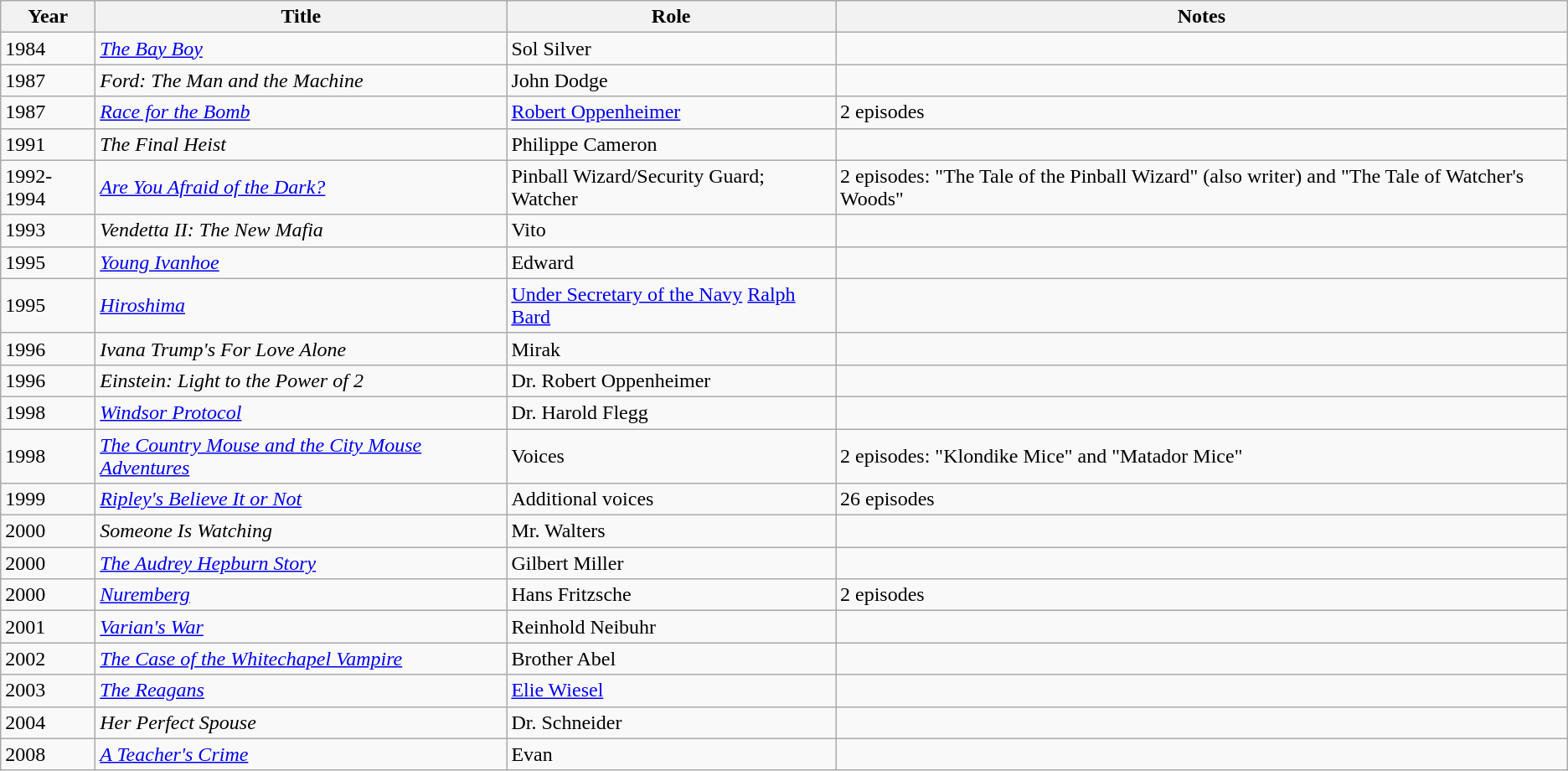<table class="wikitable sortable">
<tr>
<th>Year</th>
<th>Title</th>
<th>Role</th>
<th class="unsortable">Notes</th>
</tr>
<tr>
<td>1984</td>
<td><em><a href='#'>The Bay Boy</a></em></td>
<td>Sol Silver</td>
<td></td>
</tr>
<tr>
<td>1987</td>
<td><em>Ford: The Man and the Machine</em></td>
<td>John Dodge</td>
<td></td>
</tr>
<tr>
<td>1987</td>
<td><em><a href='#'>Race for the Bomb</a></em></td>
<td><a href='#'>Robert Oppenheimer</a></td>
<td>2 episodes</td>
</tr>
<tr>
<td>1991</td>
<td><em>The Final Heist</em></td>
<td>Philippe Cameron</td>
<td></td>
</tr>
<tr>
<td>1992-1994</td>
<td><em><a href='#'>Are You Afraid of the Dark?</a></em></td>
<td>Pinball Wizard/Security Guard; Watcher</td>
<td>2 episodes: "The Tale of the Pinball Wizard" (also writer) and "The Tale of Watcher's Woods"</td>
</tr>
<tr>
<td>1993</td>
<td><em>Vendetta II: The New Mafia</em></td>
<td>Vito</td>
<td></td>
</tr>
<tr>
<td>1995</td>
<td><em><a href='#'>Young Ivanhoe</a></em></td>
<td>Edward</td>
<td></td>
</tr>
<tr>
<td>1995</td>
<td><em><a href='#'>Hiroshima</a></em></td>
<td><a href='#'>Under Secretary of the Navy</a> <a href='#'>Ralph Bard</a></td>
<td></td>
</tr>
<tr>
<td>1996</td>
<td><em>Ivana Trump's For Love Alone</em></td>
<td>Mirak</td>
<td></td>
</tr>
<tr>
<td>1996</td>
<td><em>Einstein: Light to the Power of 2</em></td>
<td>Dr. Robert Oppenheimer</td>
<td></td>
</tr>
<tr>
<td>1998</td>
<td><em><a href='#'>Windsor Protocol</a></em></td>
<td>Dr. Harold Flegg</td>
<td></td>
</tr>
<tr>
<td>1998</td>
<td><em><a href='#'>The Country Mouse and the City Mouse Adventures</a></em></td>
<td>Voices</td>
<td>2 episodes: "Klondike Mice" and "Matador Mice"</td>
</tr>
<tr>
<td>1999</td>
<td><em><a href='#'>Ripley's Believe It or Not</a></em></td>
<td>Additional voices</td>
<td>26 episodes</td>
</tr>
<tr>
<td>2000</td>
<td><em>Someone Is Watching</em></td>
<td>Mr. Walters</td>
<td></td>
</tr>
<tr>
<td>2000</td>
<td><em><a href='#'>The Audrey Hepburn Story</a></em></td>
<td>Gilbert Miller</td>
<td></td>
</tr>
<tr>
<td>2000</td>
<td><em><a href='#'>Nuremberg</a></em></td>
<td>Hans Fritzsche</td>
<td>2 episodes</td>
</tr>
<tr>
<td>2001</td>
<td><em><a href='#'>Varian's War</a></em></td>
<td>Reinhold Neibuhr</td>
<td></td>
</tr>
<tr>
<td>2002</td>
<td><em><a href='#'>The Case of the Whitechapel Vampire</a></em></td>
<td>Brother Abel</td>
<td></td>
</tr>
<tr>
<td>2003</td>
<td><em><a href='#'>The Reagans</a></em></td>
<td><a href='#'>Elie Wiesel</a></td>
<td></td>
</tr>
<tr>
<td>2004</td>
<td><em>Her Perfect Spouse</em></td>
<td>Dr. Schneider</td>
<td></td>
</tr>
<tr>
<td>2008</td>
<td><em><a href='#'>A Teacher's Crime</a></em></td>
<td>Evan</td>
<td></td>
</tr>
</table>
